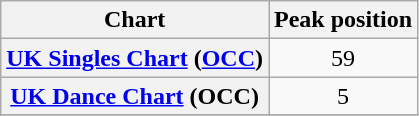<table class="wikitable sortable plainrowheaders" style="text-align:center">
<tr>
<th scope="col">Chart</th>
<th scope="col">Peak position</th>
</tr>
<tr>
<th scope="row"><a href='#'>UK Singles Chart</a> (<a href='#'>OCC</a>)</th>
<td>59</td>
</tr>
<tr>
<th scope="row"><a href='#'>UK Dance Chart</a> (OCC)</th>
<td>5</td>
</tr>
<tr>
</tr>
</table>
